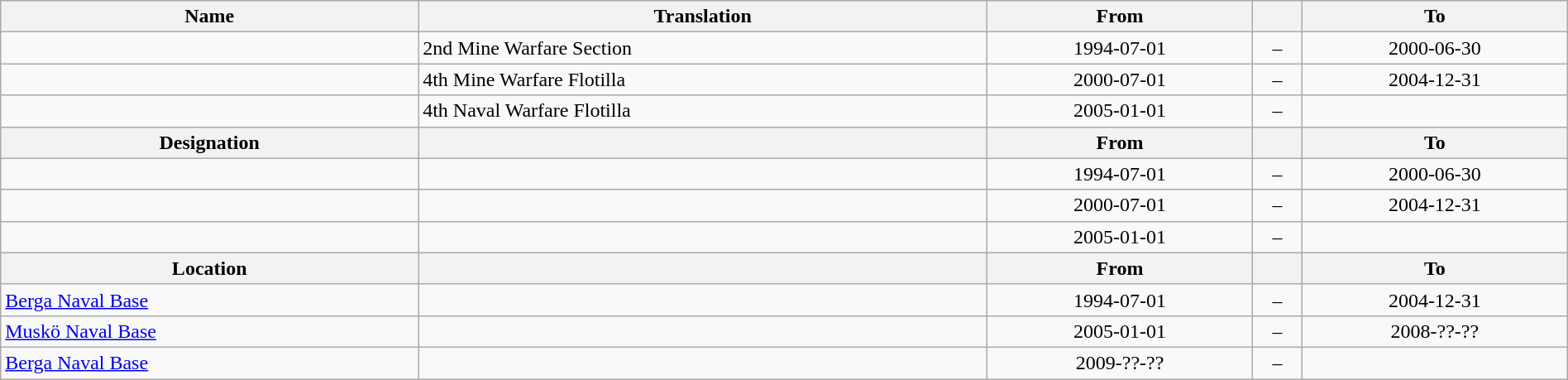<table class="wikitable" style="width:100%;">
<tr>
<th>Name</th>
<th>Translation</th>
<th>From</th>
<th></th>
<th>To</th>
</tr>
<tr>
<td></td>
<td>2nd Mine Warfare Section</td>
<td style="text-align: center;">1994-07-01</td>
<td style="text-align: center;">–</td>
<td style="text-align: center;">2000-06-30</td>
</tr>
<tr>
<td></td>
<td>4th Mine Warfare Flotilla</td>
<td style="text-align: center;">2000-07-01</td>
<td style="text-align: center;">–</td>
<td style="text-align: center;">2004-12-31</td>
</tr>
<tr>
<td></td>
<td>4th Naval Warfare Flotilla</td>
<td style="text-align: center;">2005-01-01</td>
<td style="text-align: center;">–</td>
<td></td>
</tr>
<tr>
<th>Designation</th>
<th></th>
<th>From</th>
<th></th>
<th>To</th>
</tr>
<tr>
<td></td>
<td></td>
<td style="text-align: center;">1994-07-01</td>
<td style="text-align: center;">–</td>
<td style="text-align: center;">2000-06-30</td>
</tr>
<tr>
<td></td>
<td></td>
<td style="text-align: center;">2000-07-01</td>
<td style="text-align: center;">–</td>
<td style="text-align: center;">2004-12-31</td>
</tr>
<tr>
<td></td>
<td></td>
<td style="text-align: center;">2005-01-01</td>
<td style="text-align: center;">–</td>
<td></td>
</tr>
<tr>
<th>Location</th>
<th></th>
<th>From</th>
<th></th>
<th>To</th>
</tr>
<tr>
<td><a href='#'>Berga Naval Base</a></td>
<td></td>
<td style="text-align: center;">1994-07-01</td>
<td style="text-align: center;">–</td>
<td style="text-align: center;">2004-12-31</td>
</tr>
<tr>
<td><a href='#'>Muskö Naval Base</a></td>
<td></td>
<td style="text-align: center;">2005-01-01</td>
<td style="text-align: center;">–</td>
<td style="text-align: center;">2008-??-??</td>
</tr>
<tr>
<td><a href='#'>Berga Naval Base</a></td>
<td></td>
<td style="text-align: center;">2009-??-??</td>
<td style="text-align: center;">–</td>
<td></td>
</tr>
</table>
